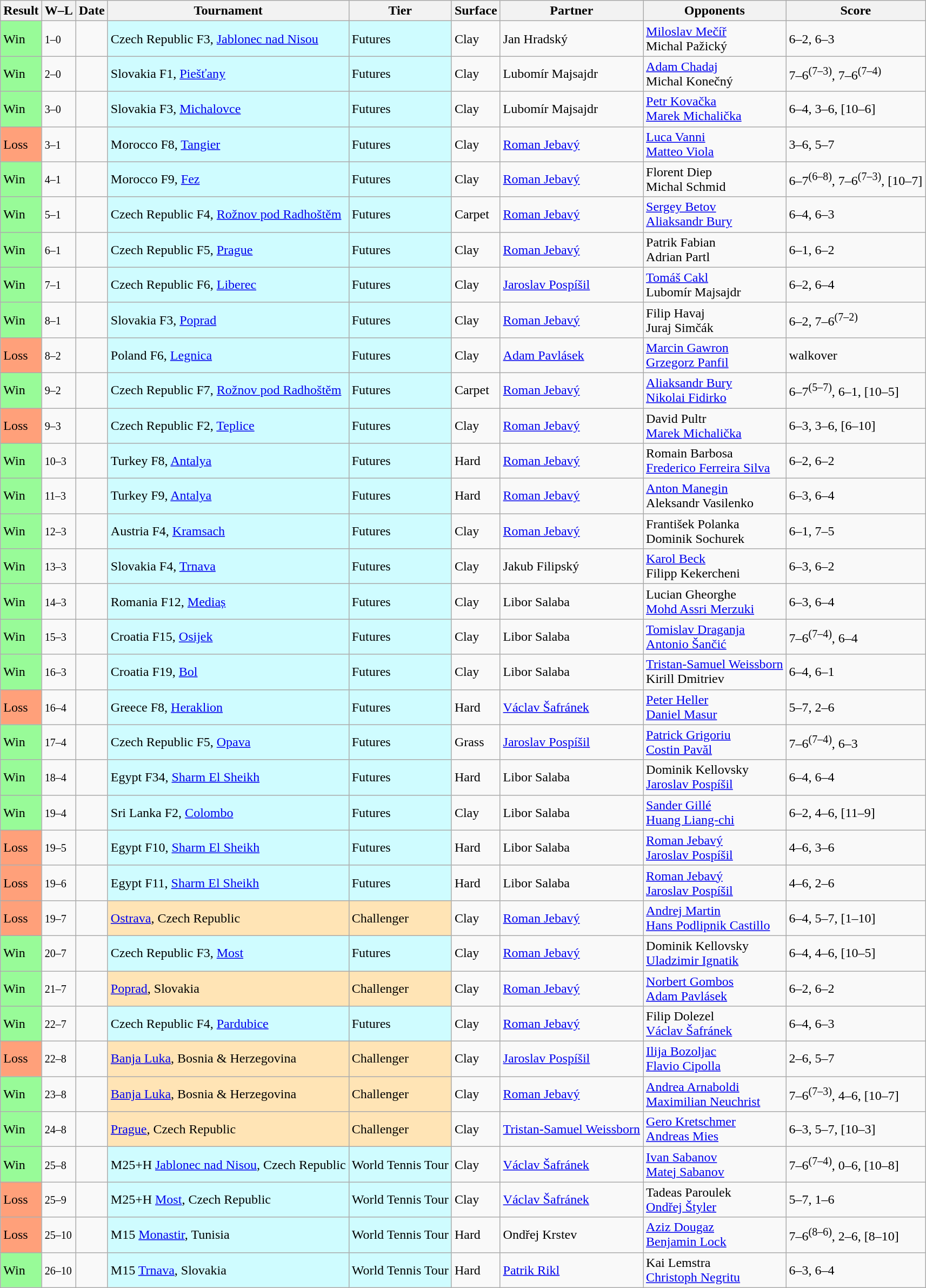<table class="sortable wikitable">
<tr>
<th>Result</th>
<th class="unsortable">W–L</th>
<th>Date</th>
<th>Tournament</th>
<th>Tier</th>
<th>Surface</th>
<th>Partner</th>
<th>Opponents</th>
<th class="unsortable">Score</th>
</tr>
<tr>
<td bgcolor=98FB98>Win</td>
<td><small>1–0</small></td>
<td></td>
<td style="background:#cffcff;">Czech Republic F3, <a href='#'>Jablonec nad Nisou</a></td>
<td style="background:#cffcff;">Futures</td>
<td>Clay</td>
<td> Jan Hradský</td>
<td> <a href='#'>Miloslav Mečíř</a> <br>  Michal Pažický</td>
<td>6–2, 6–3</td>
</tr>
<tr>
<td bgcolor=98FB98>Win</td>
<td><small>2–0</small></td>
<td></td>
<td style="background:#cffcff;">Slovakia F1, <a href='#'>Piešťany</a></td>
<td style="background:#cffcff;">Futures</td>
<td>Clay</td>
<td> Lubomír Majsajdr</td>
<td> <a href='#'>Adam Chadaj</a> <br>  Michal Konečný</td>
<td>7–6<sup>(7–3)</sup>, 7–6<sup>(7–4)</sup></td>
</tr>
<tr>
<td bgcolor=98FB98>Win</td>
<td><small>3–0</small></td>
<td></td>
<td style="background:#cffcff;">Slovakia F3, <a href='#'>Michalovce</a></td>
<td style="background:#cffcff;">Futures</td>
<td>Clay</td>
<td> Lubomír Majsajdr</td>
<td> <a href='#'>Petr Kovačka</a> <br>  <a href='#'>Marek Michalička</a></td>
<td>6–4, 3–6, [10–6]</td>
</tr>
<tr>
<td bgcolor=FFA07A>Loss</td>
<td><small>3–1</small></td>
<td></td>
<td style="background:#cffcff;">Morocco F8, <a href='#'>Tangier</a></td>
<td style="background:#cffcff;">Futures</td>
<td>Clay</td>
<td> <a href='#'>Roman Jebavý</a></td>
<td> <a href='#'>Luca Vanni</a> <br>  <a href='#'>Matteo Viola</a></td>
<td>3–6, 5–7</td>
</tr>
<tr>
<td bgcolor=98FB98>Win</td>
<td><small>4–1</small></td>
<td></td>
<td style="background:#cffcff;">Morocco F9, <a href='#'>Fez</a></td>
<td style="background:#cffcff;">Futures</td>
<td>Clay</td>
<td> <a href='#'>Roman Jebavý</a></td>
<td> Florent Diep <br>  Michal Schmid</td>
<td>6–7<sup>(6–8)</sup>, 7–6<sup>(7–3)</sup>, [10–7]</td>
</tr>
<tr>
<td bgcolor=98FB98>Win</td>
<td><small>5–1</small></td>
<td></td>
<td style="background:#cffcff;">Czech Republic F4, <a href='#'>Rožnov pod Radhoštěm</a></td>
<td style="background:#cffcff;">Futures</td>
<td>Carpet</td>
<td> <a href='#'>Roman Jebavý</a></td>
<td> <a href='#'>Sergey Betov</a> <br>  <a href='#'>Aliaksandr Bury</a></td>
<td>6–4, 6–3</td>
</tr>
<tr>
<td bgcolor=98FB98>Win</td>
<td><small>6–1</small></td>
<td></td>
<td style="background:#cffcff;">Czech Republic F5, <a href='#'>Prague</a></td>
<td style="background:#cffcff;">Futures</td>
<td>Clay</td>
<td> <a href='#'>Roman Jebavý</a></td>
<td> Patrik Fabian <br>  Adrian Partl</td>
<td>6–1, 6–2</td>
</tr>
<tr>
<td bgcolor=98FB98>Win</td>
<td><small>7–1</small></td>
<td></td>
<td style="background:#cffcff;">Czech Republic F6, <a href='#'>Liberec</a></td>
<td style="background:#cffcff;">Futures</td>
<td>Clay</td>
<td> <a href='#'>Jaroslav Pospíšil</a></td>
<td> <a href='#'>Tomáš Cakl</a> <br>  Lubomír Majsajdr</td>
<td>6–2, 6–4</td>
</tr>
<tr>
<td bgcolor=98FB98>Win</td>
<td><small>8–1</small></td>
<td></td>
<td style="background:#cffcff;">Slovakia F3, <a href='#'>Poprad</a></td>
<td style="background:#cffcff;">Futures</td>
<td>Clay</td>
<td> <a href='#'>Roman Jebavý</a></td>
<td> Filip Havaj <br>  Juraj Simčák</td>
<td>6–2, 7–6<sup>(7–2)</sup></td>
</tr>
<tr>
<td bgcolor=FFA07A>Loss</td>
<td><small>8–2</small></td>
<td></td>
<td style="background:#cffcff;">Poland F6, <a href='#'>Legnica</a></td>
<td style="background:#cffcff;">Futures</td>
<td>Clay</td>
<td> <a href='#'>Adam Pavlásek</a></td>
<td> <a href='#'>Marcin Gawron</a> <br>  <a href='#'>Grzegorz Panfil</a></td>
<td>walkover</td>
</tr>
<tr>
<td bgcolor=98FB98>Win</td>
<td><small>9–2</small></td>
<td></td>
<td style="background:#cffcff;">Czech Republic F7, <a href='#'>Rožnov pod Radhoštěm</a></td>
<td style="background:#cffcff;">Futures</td>
<td>Carpet</td>
<td> <a href='#'>Roman Jebavý</a></td>
<td> <a href='#'>Aliaksandr Bury</a> <br>  <a href='#'>Nikolai Fidirko</a></td>
<td>6–7<sup>(5–7)</sup>, 6–1, [10–5]</td>
</tr>
<tr>
<td bgcolor=FFA07A>Loss</td>
<td><small>9–3</small></td>
<td></td>
<td style="background:#cffcff;">Czech Republic F2, <a href='#'>Teplice</a></td>
<td style="background:#cffcff;">Futures</td>
<td>Clay</td>
<td> <a href='#'>Roman Jebavý</a></td>
<td> David Pultr <br>  <a href='#'>Marek Michalička</a></td>
<td>6–3, 3–6, [6–10]</td>
</tr>
<tr>
<td bgcolor=98FB98>Win</td>
<td><small>10–3</small></td>
<td></td>
<td style="background:#cffcff;">Turkey F8, <a href='#'>Antalya</a></td>
<td style="background:#cffcff;">Futures</td>
<td>Hard</td>
<td> <a href='#'>Roman Jebavý</a></td>
<td> Romain Barbosa <br>  <a href='#'>Frederico Ferreira Silva</a></td>
<td>6–2, 6–2</td>
</tr>
<tr>
<td bgcolor=98FB98>Win</td>
<td><small>11–3</small></td>
<td></td>
<td style="background:#cffcff;">Turkey F9, <a href='#'>Antalya</a></td>
<td style="background:#cffcff;">Futures</td>
<td>Hard</td>
<td> <a href='#'>Roman Jebavý</a></td>
<td> <a href='#'>Anton Manegin</a> <br>  Aleksandr Vasilenko</td>
<td>6–3, 6–4</td>
</tr>
<tr>
<td bgcolor=98FB98>Win</td>
<td><small>12–3</small></td>
<td></td>
<td style="background:#cffcff;">Austria F4, <a href='#'>Kramsach</a></td>
<td style="background:#cffcff;">Futures</td>
<td>Clay</td>
<td> <a href='#'>Roman Jebavý</a></td>
<td> František Polanka <br>  Dominik Sochurek</td>
<td>6–1, 7–5</td>
</tr>
<tr>
<td bgcolor=98FB98>Win</td>
<td><small>13–3</small></td>
<td></td>
<td style="background:#cffcff;">Slovakia F4, <a href='#'>Trnava</a></td>
<td style="background:#cffcff;">Futures</td>
<td>Clay</td>
<td> Jakub Filipský</td>
<td> <a href='#'>Karol Beck</a> <br>  Filipp Kekercheni</td>
<td>6–3, 6–2</td>
</tr>
<tr>
<td bgcolor=98FB98>Win</td>
<td><small>14–3</small></td>
<td></td>
<td style="background:#cffcff;">Romania F12, <a href='#'>Mediaș</a></td>
<td style="background:#cffcff;">Futures</td>
<td>Clay</td>
<td> Libor Salaba</td>
<td> Lucian Gheorghe <br>  <a href='#'>Mohd Assri Merzuki</a></td>
<td>6–3, 6–4</td>
</tr>
<tr>
<td bgcolor=98FB98>Win</td>
<td><small>15–3</small></td>
<td></td>
<td style="background:#cffcff;">Croatia F15, <a href='#'>Osijek</a></td>
<td style="background:#cffcff;">Futures</td>
<td>Clay</td>
<td> Libor Salaba</td>
<td> <a href='#'>Tomislav Draganja</a> <br>  <a href='#'>Antonio Šančić</a></td>
<td>7–6<sup>(7–4)</sup>, 6–4</td>
</tr>
<tr>
<td bgcolor=98FB98>Win</td>
<td><small>16–3</small></td>
<td></td>
<td style="background:#cffcff;">Croatia F19, <a href='#'>Bol</a></td>
<td style="background:#cffcff;">Futures</td>
<td>Clay</td>
<td> Libor Salaba</td>
<td> <a href='#'>Tristan-Samuel Weissborn</a> <br>  Kirill Dmitriev</td>
<td>6–4, 6–1</td>
</tr>
<tr>
<td bgcolor=FFA07A>Loss</td>
<td><small>16–4</small></td>
<td></td>
<td style="background:#cffcff;">Greece F8, <a href='#'>Heraklion</a></td>
<td style="background:#cffcff;">Futures</td>
<td>Hard</td>
<td> <a href='#'>Václav Šafránek</a></td>
<td> <a href='#'>Peter Heller</a> <br>  <a href='#'>Daniel Masur</a></td>
<td>5–7, 2–6</td>
</tr>
<tr>
<td bgcolor=98FB98>Win</td>
<td><small>17–4</small></td>
<td></td>
<td style="background:#cffcff;">Czech Republic F5, <a href='#'>Opava</a></td>
<td style="background:#cffcff;">Futures</td>
<td>Grass</td>
<td> <a href='#'>Jaroslav Pospíšil</a></td>
<td> <a href='#'>Patrick Grigoriu</a> <br>  <a href='#'>Costin Pavăl</a></td>
<td>7–6<sup>(7–4)</sup>, 6–3</td>
</tr>
<tr>
<td bgcolor=98FB98>Win</td>
<td><small>18–4</small></td>
<td></td>
<td style="background:#cffcff;">Egypt F34, <a href='#'>Sharm El Sheikh</a></td>
<td style="background:#cffcff;">Futures</td>
<td>Hard</td>
<td> Libor Salaba</td>
<td> Dominik Kellovsky <br>  <a href='#'>Jaroslav Pospíšil</a></td>
<td>6–4, 6–4</td>
</tr>
<tr>
<td bgcolor=98FB98>Win</td>
<td><small>19–4</small></td>
<td></td>
<td style="background:#cffcff;">Sri Lanka F2, <a href='#'>Colombo</a></td>
<td style="background:#cffcff;">Futures</td>
<td>Clay</td>
<td> Libor Salaba</td>
<td> <a href='#'>Sander Gillé</a> <br>  <a href='#'>Huang Liang-chi</a></td>
<td>6–2, 4–6, [11–9]</td>
</tr>
<tr>
<td bgcolor=FFA07A>Loss</td>
<td><small>19–5</small></td>
<td></td>
<td style="background:#cffcff;">Egypt F10, <a href='#'>Sharm El Sheikh</a></td>
<td style="background:#cffcff;">Futures</td>
<td>Hard</td>
<td> Libor Salaba</td>
<td> <a href='#'>Roman Jebavý</a> <br>  <a href='#'>Jaroslav Pospíšil</a></td>
<td>4–6, 3–6</td>
</tr>
<tr>
<td bgcolor=FFA07A>Loss</td>
<td><small>19–6</small></td>
<td></td>
<td style="background:#cffcff;">Egypt F11, <a href='#'>Sharm El Sheikh</a></td>
<td style="background:#cffcff;">Futures</td>
<td>Hard</td>
<td> Libor Salaba</td>
<td> <a href='#'>Roman Jebavý</a> <br>  <a href='#'>Jaroslav Pospíšil</a></td>
<td>4–6, 2–6</td>
</tr>
<tr>
<td bgcolor=FFA07A>Loss</td>
<td><small>19–7</small></td>
<td></td>
<td style="background:moccasin;"><a href='#'>Ostrava</a>, Czech Republic</td>
<td style="background:moccasin;">Challenger</td>
<td>Clay</td>
<td> <a href='#'>Roman Jebavý</a></td>
<td> <a href='#'>Andrej Martin</a> <br>  <a href='#'>Hans Podlipnik Castillo</a></td>
<td>6–4, 5–7, [1–10]</td>
</tr>
<tr>
<td bgcolor=98FB98>Win</td>
<td><small>20–7</small></td>
<td></td>
<td style="background:#cffcff;">Czech Republic F3, <a href='#'>Most</a></td>
<td style="background:#cffcff;">Futures</td>
<td>Clay</td>
<td> <a href='#'>Roman Jebavý</a></td>
<td> Dominik Kellovsky <br>  <a href='#'>Uladzimir Ignatik</a></td>
<td>6–4, 4–6, [10–5]</td>
</tr>
<tr>
<td bgcolor=98FB98>Win</td>
<td><small>21–7</small></td>
<td></td>
<td style="background:moccasin;"><a href='#'>Poprad</a>, Slovakia</td>
<td style="background:moccasin;">Challenger</td>
<td>Clay</td>
<td> <a href='#'>Roman Jebavý</a></td>
<td> <a href='#'>Norbert Gombos</a> <br>  <a href='#'>Adam Pavlásek</a></td>
<td>6–2, 6–2</td>
</tr>
<tr>
<td bgcolor=98FB98>Win</td>
<td><small>22–7</small></td>
<td></td>
<td style="background:#cffcff;">Czech Republic F4, <a href='#'>Pardubice</a></td>
<td style="background:#cffcff;">Futures</td>
<td>Clay</td>
<td> <a href='#'>Roman Jebavý</a></td>
<td> Filip Dolezel <br>  <a href='#'>Václav Šafránek</a></td>
<td>6–4, 6–3</td>
</tr>
<tr>
<td bgcolor=FFA07A>Loss</td>
<td><small>22–8</small></td>
<td></td>
<td style="background:moccasin;"><a href='#'>Banja Luka</a>, Bosnia & Herzegovina</td>
<td style="background:moccasin;">Challenger</td>
<td>Clay</td>
<td> <a href='#'>Jaroslav Pospíšil</a></td>
<td> <a href='#'>Ilija Bozoljac</a> <br>  <a href='#'>Flavio Cipolla</a></td>
<td>2–6, 5–7</td>
</tr>
<tr>
<td bgcolor=98FB98>Win</td>
<td><small>23–8</small></td>
<td></td>
<td style="background:moccasin;"><a href='#'>Banja Luka</a>, Bosnia & Herzegovina</td>
<td style="background:moccasin;">Challenger</td>
<td>Clay</td>
<td> <a href='#'>Roman Jebavý</a></td>
<td> <a href='#'>Andrea Arnaboldi</a> <br>  <a href='#'>Maximilian Neuchrist</a></td>
<td>7–6<sup>(7–3)</sup>, 4–6, [10–7]</td>
</tr>
<tr>
<td bgcolor=98FB98>Win</td>
<td><small>24–8</small></td>
<td></td>
<td style="background:moccasin;"><a href='#'>Prague</a>, Czech Republic</td>
<td style="background:moccasin;">Challenger</td>
<td>Clay</td>
<td> <a href='#'>Tristan-Samuel Weissborn</a></td>
<td> <a href='#'>Gero Kretschmer</a> <br>  <a href='#'>Andreas Mies</a></td>
<td>6–3, 5–7, [10–3]</td>
</tr>
<tr>
<td bgcolor=98FB98>Win</td>
<td><small>25–8</small></td>
<td></td>
<td style="background:#cffcff;">M25+H <a href='#'>Jablonec nad Nisou</a>, Czech Republic</td>
<td style="background:#cffcff;">World Tennis Tour</td>
<td>Clay</td>
<td> <a href='#'>Václav Šafránek</a></td>
<td> <a href='#'>Ivan Sabanov</a> <br>  <a href='#'>Matej Sabanov</a></td>
<td>7–6<sup>(7–4)</sup>, 0–6, [10–8]</td>
</tr>
<tr>
<td bgcolor=FFA07A>Loss</td>
<td><small>25–9</small></td>
<td></td>
<td style="background:#cffcff;">M25+H <a href='#'>Most</a>, Czech Republic</td>
<td style="background:#cffcff;">World Tennis Tour</td>
<td>Clay</td>
<td> <a href='#'>Václav Šafránek</a></td>
<td> Tadeas Paroulek <br>  <a href='#'>Ondřej Štyler</a></td>
<td>5–7, 1–6</td>
</tr>
<tr>
<td bgcolor=FFA07A>Loss</td>
<td><small>25–10</small></td>
<td></td>
<td style="background:#cffcff;">M15 <a href='#'>Monastir</a>, Tunisia</td>
<td style="background:#cffcff;">World Tennis Tour</td>
<td>Hard</td>
<td> Ondřej Krstev</td>
<td> <a href='#'>Aziz Dougaz</a> <br>  <a href='#'>Benjamin Lock</a></td>
<td>7–6<sup>(8–6)</sup>, 2–6, [8–10]</td>
</tr>
<tr>
<td bgcolor=98FB98>Win</td>
<td><small>26–10</small></td>
<td></td>
<td style="background:#cffcff;">M15 <a href='#'>Trnava</a>, Slovakia</td>
<td style="background:#cffcff;">World Tennis Tour</td>
<td>Hard</td>
<td> <a href='#'>Patrik Rikl</a></td>
<td> Kai Lemstra <br>  <a href='#'>Christoph Negritu</a></td>
<td>6–3, 6–4</td>
</tr>
</table>
